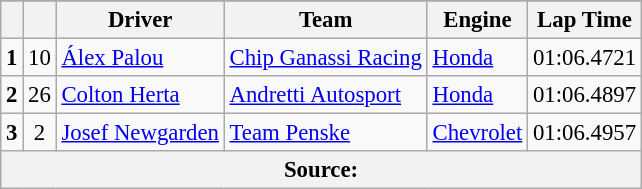<table class="wikitable" style="font-size:95%;">
<tr>
</tr>
<tr>
<th></th>
<th></th>
<th>Driver</th>
<th>Team</th>
<th>Engine</th>
<th>Lap Time</th>
</tr>
<tr>
<td style="text-align:center;"><strong>1</strong></td>
<td style="text-align:center;">10</td>
<td> <a href='#'>Álex Palou</a></td>
<td><a href='#'>Chip Ganassi Racing</a></td>
<td><a href='#'>Honda</a></td>
<td>01:06.4721</td>
</tr>
<tr>
<td style="text-align:center;"><strong>2</strong></td>
<td style="text-align:center;">26</td>
<td> <a href='#'>Colton Herta</a></td>
<td><a href='#'>Andretti Autosport</a></td>
<td><a href='#'>Honda</a></td>
<td>01:06.4897</td>
</tr>
<tr>
<td style="text-align:center;"><strong>3</strong></td>
<td style="text-align:center;">2</td>
<td> <a href='#'>Josef Newgarden</a> <strong></strong></td>
<td><a href='#'>Team Penske</a></td>
<td><a href='#'>Chevrolet</a></td>
<td>01:06.4957</td>
</tr>
<tr>
<th colspan=6>Source:</th>
</tr>
</table>
